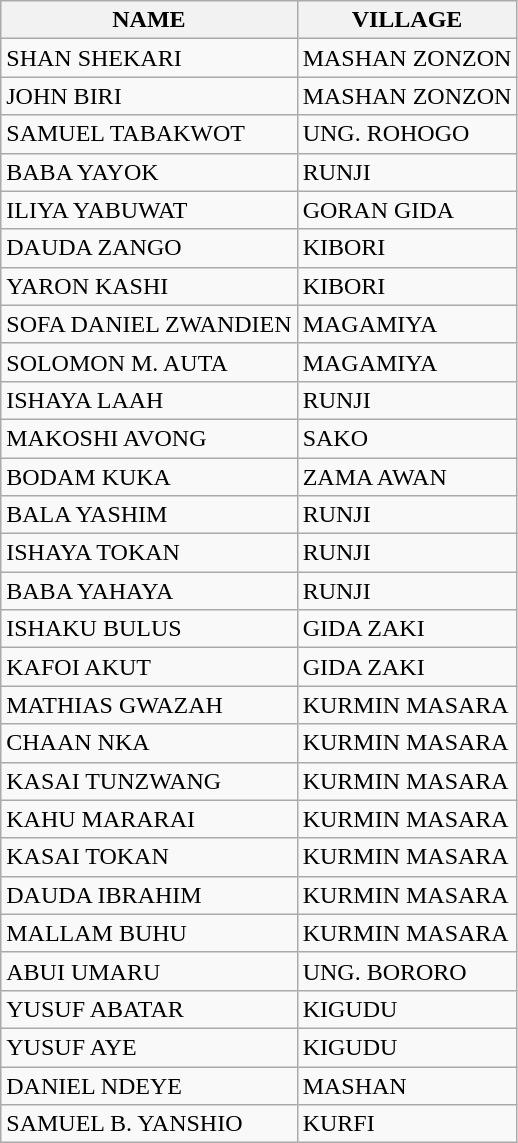<table class="wikitable sortable mw-collapsible">
<tr>
<th>NAME</th>
<th>VILLAGE</th>
</tr>
<tr>
<td>SHAN SHEKARI</td>
<td>MASHAN ZONZON</td>
</tr>
<tr>
<td>JOHN BIRI</td>
<td>MASHAN ZONZON</td>
</tr>
<tr>
<td>SAMUEL TABAKWOT</td>
<td>UNG. ROHOGO</td>
</tr>
<tr>
<td>BABA YAYOK</td>
<td>RUNJI</td>
</tr>
<tr>
<td>ILIYA YABUWAT</td>
<td>GORAN GIDA</td>
</tr>
<tr>
<td>DAUDA ZANGO</td>
<td>KIBORI</td>
</tr>
<tr>
<td>YARON KASHI</td>
<td>KIBORI</td>
</tr>
<tr>
<td>SOFA DANIEL ZWANDIEN</td>
<td>MAGAMIYA</td>
</tr>
<tr>
<td>SOLOMON M. AUTA</td>
<td>MAGAMIYA</td>
</tr>
<tr>
<td>ISHAYA LAAH</td>
<td>RUNJI</td>
</tr>
<tr>
<td>MAKOSHI AVONG</td>
<td>SAKO</td>
</tr>
<tr>
<td>BODAM KUKA</td>
<td>ZAMA AWAN</td>
</tr>
<tr>
<td>BALA YASHIM</td>
<td>RUNJI</td>
</tr>
<tr>
<td>ISHAYA TOKAN</td>
<td>RUNJI</td>
</tr>
<tr>
<td>BABA YAHAYA</td>
<td>RUNJI</td>
</tr>
<tr>
<td>ISHAKU BULUS</td>
<td>GIDA ZAKI</td>
</tr>
<tr>
<td>KAFOI AKUT</td>
<td>GIDA ZAKI</td>
</tr>
<tr>
<td>MATHIAS GWAZAH</td>
<td>KURMIN MASARA</td>
</tr>
<tr>
<td>CHAAN NKA</td>
<td>KURMIN MASARA</td>
</tr>
<tr>
<td>KASAI TUNZWANG</td>
<td>KURMIN MASARA</td>
</tr>
<tr>
<td>KAHU MARARAI</td>
<td>KURMIN MASARA</td>
</tr>
<tr>
<td>KASAI TOKAN</td>
<td>KURMIN MASARA</td>
</tr>
<tr>
<td>DAUDA IBRAHIM</td>
<td>KURMIN MASARA</td>
</tr>
<tr>
<td>MALLAM BUHU</td>
<td>KURMIN MASARA</td>
</tr>
<tr>
<td>ABUI UMARU</td>
<td>UNG. BORORO</td>
</tr>
<tr>
<td>YUSUF ABATAR</td>
<td>KIGUDU</td>
</tr>
<tr>
<td>YUSUF AYE</td>
<td>KIGUDU</td>
</tr>
<tr>
<td>DANIEL NDEYE</td>
<td>MASHAN</td>
</tr>
<tr>
<td>SAMUEL B. YANSHIO</td>
<td>KURFI</td>
</tr>
</table>
